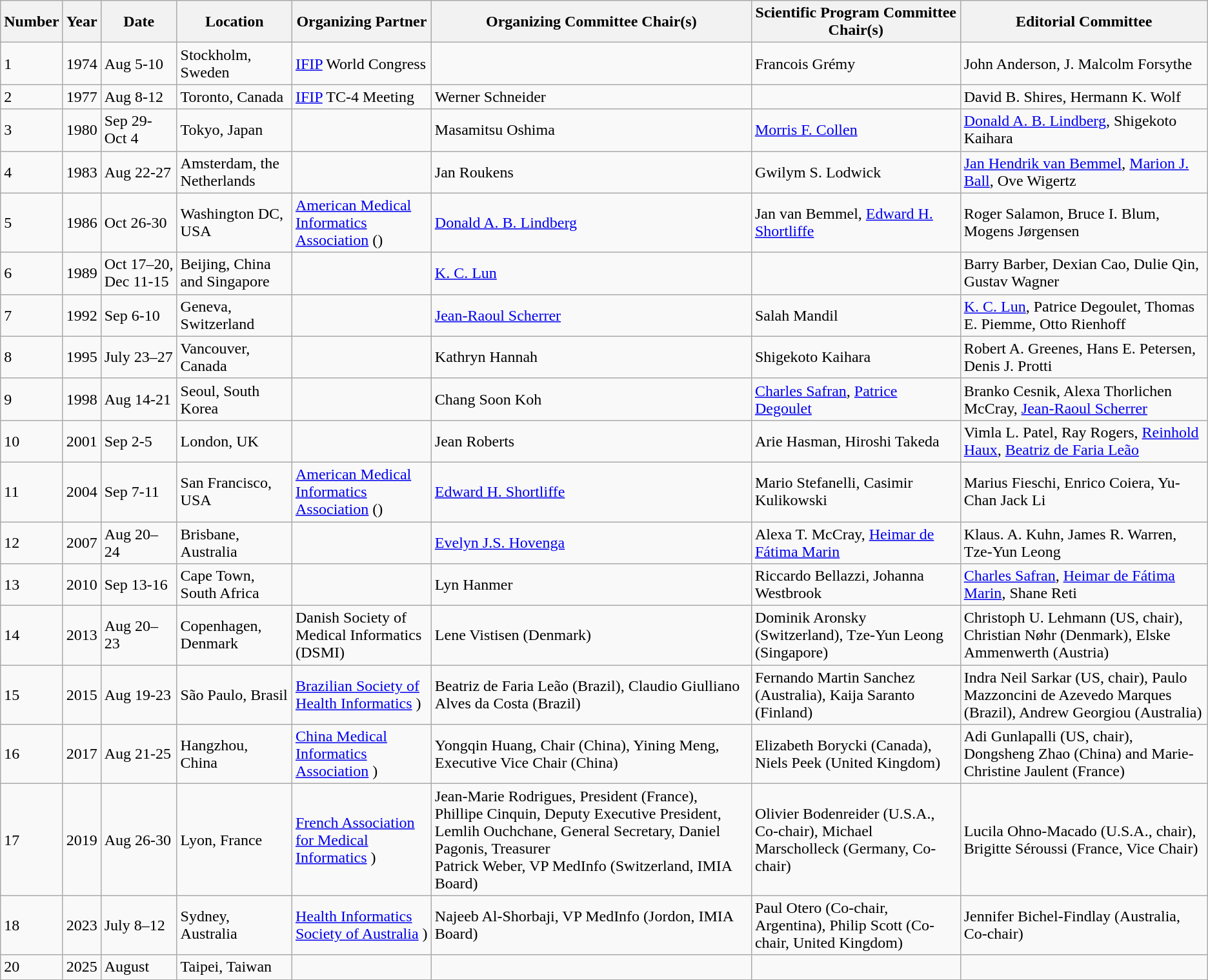<table class="wikitable" border="1">
<tr>
<th>Number</th>
<th>Year</th>
<th>Date</th>
<th>Location</th>
<th>Organizing Partner</th>
<th>Organizing Committee Chair(s)</th>
<th>Scientific Program Committee Chair(s)</th>
<th>Editorial Committee</th>
</tr>
<tr>
<td>1</td>
<td>1974</td>
<td>Aug 5-10</td>
<td>Stockholm, Sweden</td>
<td><a href='#'>IFIP</a> World Congress</td>
<td></td>
<td>Francois Grémy</td>
<td>John Anderson, J. Malcolm Forsythe</td>
</tr>
<tr>
<td>2</td>
<td>1977</td>
<td>Aug 8-12</td>
<td>Toronto, Canada</td>
<td><a href='#'>IFIP</a> TC-4 Meeting</td>
<td>Werner Schneider</td>
<td></td>
<td>David B. Shires, Hermann K. Wolf</td>
</tr>
<tr>
<td>3</td>
<td>1980</td>
<td>Sep 29-Oct 4</td>
<td>Tokyo, Japan</td>
<td></td>
<td>Masamitsu Oshima</td>
<td><a href='#'>Morris F. Collen</a></td>
<td><a href='#'>Donald A. B. Lindberg</a>, Shigekoto Kaihara</td>
</tr>
<tr>
<td>4</td>
<td>1983</td>
<td>Aug 22-27</td>
<td>Amsterdam, the Netherlands</td>
<td></td>
<td>Jan Roukens</td>
<td>Gwilym S. Lodwick</td>
<td><a href='#'>Jan Hendrik van Bemmel</a>, <a href='#'>Marion J. Ball</a>, Ove Wigertz</td>
</tr>
<tr>
<td>5</td>
<td>1986</td>
<td>Oct 26-30</td>
<td>Washington DC, USA</td>
<td><a href='#'>American Medical Informatics Association</a> ()</td>
<td><a href='#'>Donald A. B. Lindberg</a></td>
<td>Jan van Bemmel, <a href='#'>Edward H. Shortliffe</a></td>
<td>Roger Salamon, Bruce I. Blum, Mogens Jørgensen</td>
</tr>
<tr>
<td>6</td>
<td>1989</td>
<td>Oct 17–20, Dec 11-15</td>
<td>Beijing, China and Singapore</td>
<td></td>
<td><a href='#'>K. C. Lun</a></td>
<td></td>
<td>Barry Barber, Dexian Cao, Dulie Qin, Gustav Wagner</td>
</tr>
<tr>
<td>7</td>
<td>1992</td>
<td>Sep 6-10</td>
<td>Geneva, Switzerland</td>
<td></td>
<td><a href='#'>Jean-Raoul Scherrer</a></td>
<td>Salah Mandil</td>
<td><a href='#'>K. C. Lun</a>, Patrice Degoulet, Thomas E. Piemme, Otto Rienhoff</td>
</tr>
<tr>
<td>8</td>
<td>1995</td>
<td>July 23–27</td>
<td>Vancouver, Canada</td>
<td></td>
<td>Kathryn Hannah</td>
<td>Shigekoto Kaihara</td>
<td>Robert A. Greenes, Hans E. Petersen, Denis J. Protti</td>
</tr>
<tr>
<td>9</td>
<td>1998</td>
<td>Aug 14-21</td>
<td>Seoul, South Korea</td>
<td></td>
<td>Chang Soon Koh</td>
<td><a href='#'>Charles Safran</a>, <a href='#'>Patrice Degoulet</a></td>
<td>Branko Cesnik, Alexa Thorlichen McCray, <a href='#'>Jean-Raoul Scherrer</a></td>
</tr>
<tr>
<td>10</td>
<td>2001</td>
<td>Sep 2-5</td>
<td>London, UK</td>
<td></td>
<td>Jean Roberts</td>
<td>Arie Hasman, Hiroshi Takeda</td>
<td>Vimla L. Patel, Ray Rogers, <a href='#'>Reinhold Haux</a>, <a href='#'>Beatriz de Faria Leão</a></td>
</tr>
<tr>
<td>11</td>
<td>2004</td>
<td>Sep 7-11</td>
<td>San Francisco, USA</td>
<td><a href='#'>American Medical Informatics Association</a>  ()</td>
<td><a href='#'>Edward H. Shortliffe</a></td>
<td>Mario Stefanelli, Casimir Kulikowski</td>
<td>Marius Fieschi, Enrico Coiera, Yu-Chan Jack Li</td>
</tr>
<tr>
<td>12</td>
<td>2007</td>
<td>Aug 20–24</td>
<td>Brisbane, Australia</td>
<td></td>
<td><a href='#'>Evelyn J.S. Hovenga</a></td>
<td>Alexa T. McCray, <a href='#'>Heimar de Fátima Marin</a></td>
<td>Klaus. A. Kuhn, James R. Warren, Tze-Yun Leong</td>
</tr>
<tr>
<td>13</td>
<td>2010</td>
<td>Sep 13-16</td>
<td>Cape Town, South Africa</td>
<td></td>
<td>Lyn Hanmer</td>
<td>Riccardo Bellazzi, Johanna Westbrook</td>
<td><a href='#'>Charles Safran</a>, <a href='#'>Heimar de Fátima Marin</a>, Shane Reti</td>
</tr>
<tr>
<td>14</td>
<td>2013</td>
<td>Aug 20–23</td>
<td>Copenhagen, Denmark</td>
<td>Danish Society of Medical Informatics  (DSMI)</td>
<td>Lene Vistisen (Denmark)</td>
<td>Dominik Aronsky (Switzerland), Tze‐Yun Leong (Singapore)</td>
<td>Christoph U. Lehmann (US, chair), Christian Nøhr (Denmark), Elske Ammenwerth (Austria)</td>
</tr>
<tr>
<td>15</td>
<td>2015</td>
<td>Aug 19-23</td>
<td>São Paulo, Brasil</td>
<td><a href='#'>Brazilian Society of Health Informatics</a> )</td>
<td>Beatriz de Faria Leão (Brazil), Claudio Giulliano Alves da Costa (Brazil)</td>
<td>Fernando Martin Sanchez (Australia), Kaija Saranto (Finland)</td>
<td>Indra Neil Sarkar (US, chair), Paulo Mazzoncini de Azevedo Marques (Brazil), Andrew Georgiou (Australia)</td>
</tr>
<tr>
<td>16</td>
<td>2017</td>
<td>Aug 21-25</td>
<td>Hangzhou, China</td>
<td><a href='#'>China Medical Informatics Association</a> )</td>
<td>Yongqin Huang, Chair (China), Yining Meng, Executive Vice Chair (China)</td>
<td>Elizabeth Borycki (Canada), Niels Peek (United Kingdom)</td>
<td>Adi Gunlapalli (US, chair), Dongsheng Zhao (China) and Marie-Christine Jaulent (France)</td>
</tr>
<tr>
<td>17</td>
<td>2019</td>
<td>Aug 26-30</td>
<td>Lyon, France</td>
<td><a href='#'>French Association for Medical Informatics</a> )</td>
<td>Jean-Marie Rodrigues, President (France), Phillipe Cinquin, Deputy Executive President, Lemlih Ouchchane, General Secretary, Daniel Pagonis, Treasurer<br>Patrick Weber, VP MedInfo (Switzerland, IMIA Board)</td>
<td>Olivier Bodenreider (U.S.A., Co-chair), Michael Marscholleck (Germany, Co-chair)</td>
<td>Lucila Ohno-Macado (U.S.A., chair), Brigitte Séroussi (France, Vice Chair)</td>
</tr>
<tr>
<td>18</td>
<td>2023</td>
<td>July 8–12</td>
<td>Sydney, Australia</td>
<td><a href='#'>Health Informatics Society of Australia</a> )</td>
<td>Najeeb Al-Shorbaji, VP MedInfo (Jordon, IMIA Board)</td>
<td>Paul Otero (Co-chair, Argentina), Philip Scott (Co-chair, United Kingdom)</td>
<td>Jennifer Bichel-Findlay (Australia, Co-chair)</td>
</tr>
<tr>
<td>20</td>
<td>2025</td>
<td>August</td>
<td>Taipei, Taiwan</td>
<td></td>
<td></td>
<td></td>
<td></td>
</tr>
</table>
